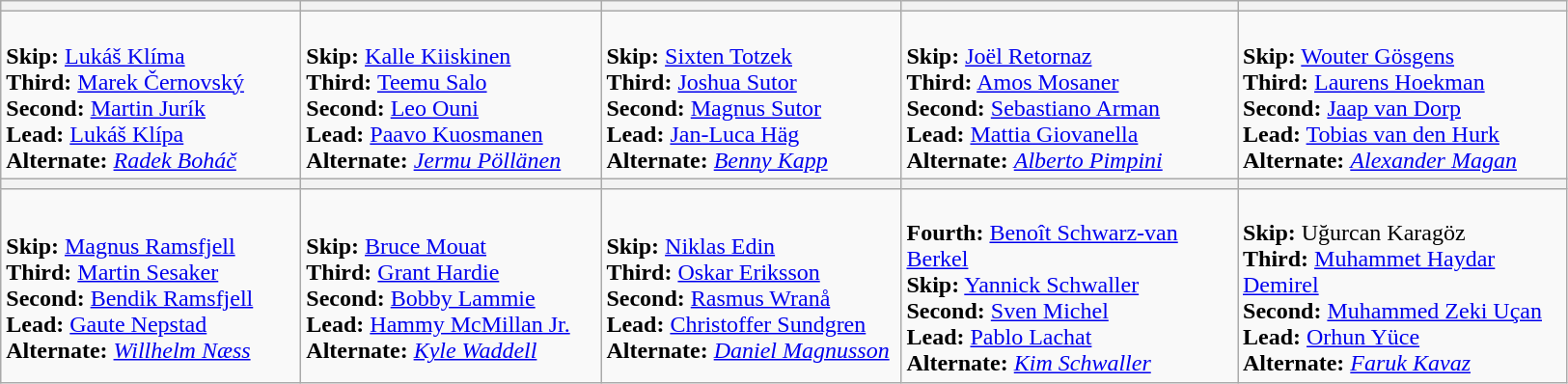<table class="wikitable">
<tr>
<th width=200></th>
<th width=200></th>
<th width=200></th>
<th width=200></th>
<th width=200></th>
</tr>
<tr>
<td><br><strong>Skip:</strong> <a href='#'>Lukáš Klíma</a><br>
<strong>Third:</strong> <a href='#'>Marek Černovský</a><br>
<strong>Second:</strong> <a href='#'>Martin Jurík</a><br>
<strong>Lead:</strong> <a href='#'>Lukáš Klípa</a><br>
<strong>Alternate:</strong> <em><a href='#'>Radek Boháč</a></em></td>
<td><br><strong>Skip:</strong> <a href='#'>Kalle Kiiskinen</a><br>
<strong>Third:</strong> <a href='#'>Teemu Salo</a><br>
<strong>Second:</strong> <a href='#'>Leo Ouni</a><br>
<strong>Lead:</strong> <a href='#'>Paavo Kuosmanen</a><br>
<strong>Alternate:</strong> <em><a href='#'>Jermu Pöllänen</a></em></td>
<td><br><strong>Skip:</strong> <a href='#'>Sixten Totzek</a><br>
<strong>Third:</strong> <a href='#'>Joshua Sutor</a><br>
<strong>Second:</strong> <a href='#'>Magnus Sutor</a><br>
<strong>Lead:</strong> <a href='#'>Jan-Luca Häg</a><br>
<strong>Alternate:</strong> <em><a href='#'>Benny Kapp</a></em></td>
<td><br><strong>Skip:</strong> <a href='#'>Joël Retornaz</a><br>
<strong>Third:</strong> <a href='#'>Amos Mosaner</a><br>
<strong>Second:</strong> <a href='#'>Sebastiano Arman</a><br>
<strong>Lead:</strong> <a href='#'>Mattia Giovanella</a><br>
<strong>Alternate:</strong> <em><a href='#'>Alberto Pimpini</a></em></td>
<td><br><strong>Skip:</strong> <a href='#'>Wouter Gösgens</a><br>
<strong>Third:</strong> <a href='#'>Laurens Hoekman</a><br>
<strong>Second:</strong> <a href='#'>Jaap van Dorp</a><br>
<strong>Lead:</strong> <a href='#'>Tobias van den Hurk</a><br>
<strong>Alternate:</strong> <em><a href='#'>Alexander Magan</a></em></td>
</tr>
<tr>
<th width=200></th>
<th width=200></th>
<th width=200></th>
<th width=225></th>
<th width=220></th>
</tr>
<tr>
<td><br><strong>Skip:</strong> <a href='#'>Magnus Ramsfjell</a><br>
<strong>Third:</strong> <a href='#'>Martin Sesaker</a><br>
<strong>Second:</strong> <a href='#'>Bendik Ramsfjell</a><br>
<strong>Lead:</strong> <a href='#'>Gaute Nepstad</a><br>
<strong>Alternate:</strong> <em><a href='#'>Willhelm Næss</a></em></td>
<td><br><strong>Skip:</strong> <a href='#'>Bruce Mouat</a><br>
<strong>Third:</strong> <a href='#'>Grant Hardie</a><br>
<strong>Second:</strong> <a href='#'>Bobby Lammie</a><br>
<strong>Lead:</strong> <a href='#'>Hammy McMillan Jr.</a><br>
<strong>Alternate:</strong> <em><a href='#'>Kyle Waddell</a></em></td>
<td><br><strong>Skip:</strong> <a href='#'>Niklas Edin</a><br>
<strong>Third:</strong> <a href='#'>Oskar Eriksson</a><br>
<strong>Second:</strong> <a href='#'>Rasmus Wranå</a><br>
<strong>Lead:</strong> <a href='#'>Christoffer Sundgren</a><br>
<strong>Alternate:</strong> <em><a href='#'>Daniel Magnusson</a></em></td>
<td><br><strong>Fourth:</strong> <a href='#'>Benoît Schwarz-van Berkel</a><br>
<strong>Skip:</strong> <a href='#'>Yannick Schwaller</a><br>
<strong>Second:</strong> <a href='#'>Sven Michel</a><br>
<strong>Lead:</strong> <a href='#'>Pablo Lachat</a><br>
<strong>Alternate:</strong> <em><a href='#'>Kim Schwaller</a></em></td>
<td><br><strong>Skip:</strong> Uğurcan Karagöz<br>
<strong>Third:</strong> <a href='#'>Muhammet Haydar Demirel</a><br>
<strong>Second:</strong> <a href='#'>Muhammed Zeki Uçan</a><br>
<strong>Lead:</strong> <a href='#'>Orhun Yüce</a><br>
<strong>Alternate:</strong> <em><a href='#'>Faruk Kavaz</a></em></td>
</tr>
</table>
